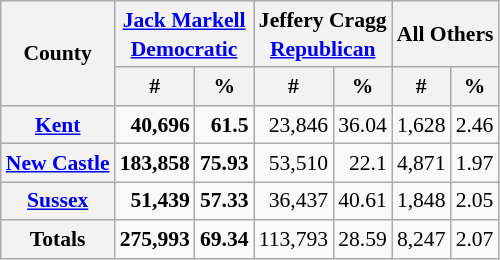<table class="wikitable sortable" style="text-align:right;font-size:90%;line-height:1.3">
<tr>
<th rowspan="2">County</th>
<th colspan="2"><a href='#'>Jack Markell</a><br><a href='#'>Democratic</a></th>
<th colspan="2">Jeffery Cragg<br><a href='#'>Republican</a></th>
<th colspan="2">All Others</th>
</tr>
<tr>
<th data-sort-type="number">#</th>
<th data-sort-type="number">%</th>
<th data-sort-type="number">#</th>
<th data-sort-type="number">%</th>
<th data-sort-type="number">#</th>
<th data-sort-type="number">%</th>
</tr>
<tr>
<th><a href='#'>Kent</a></th>
<td><strong>40,696</strong></td>
<td><strong>61.5</strong></td>
<td>23,846</td>
<td>36.04</td>
<td>1,628</td>
<td>2.46</td>
</tr>
<tr>
<th><a href='#'>New Castle</a></th>
<td><strong>183,858</strong></td>
<td><strong>75.93</strong></td>
<td>53,510</td>
<td>22.1</td>
<td>4,871</td>
<td>1.97</td>
</tr>
<tr>
<th><a href='#'>Sussex</a></th>
<td><strong>51,439</strong></td>
<td><strong>57.33</strong></td>
<td>36,437</td>
<td>40.61</td>
<td>1,848</td>
<td>2.05</td>
</tr>
<tr class="sortbottom">
<th>Totals</th>
<td><strong>275,993</strong></td>
<td><strong>69.34</strong></td>
<td>113,793</td>
<td>28.59</td>
<td>8,247</td>
<td>2.07</td>
</tr>
</table>
